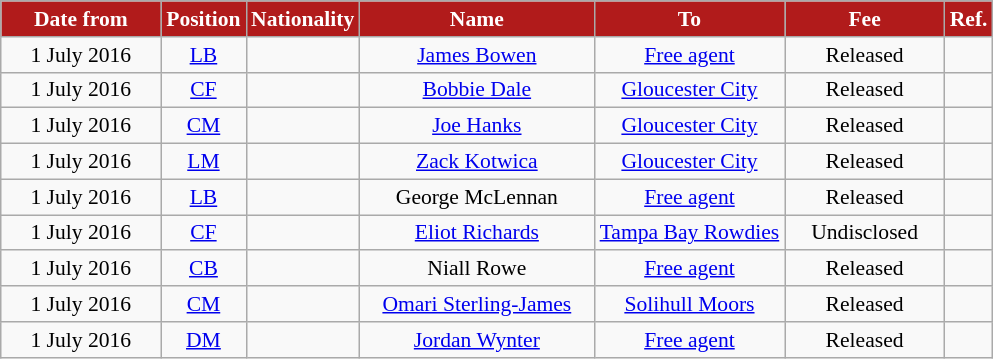<table class="wikitable"  style="text-align:center; font-size:90%; ">
<tr>
<th style="background:#B11B1B; color:#FFFFFF; width:100px;">Date from</th>
<th style="background:#B11B1B; color:#FFFFFF; width:50px;">Position</th>
<th style="background:#B11B1B; color:#FFFFFF; width:50px;">Nationality</th>
<th style="background:#B11B1B; color:#FFFFFF; width:150px;">Name</th>
<th style="background:#B11B1B; color:#FFFFFF; width:120px;">To</th>
<th style="background:#B11B1B; color:#FFFFFF; width:100px;">Fee</th>
<th style="background:#B11B1B; color:#FFFFFF; width:25px;">Ref.</th>
</tr>
<tr>
<td>1 July 2016</td>
<td><a href='#'>LB</a></td>
<td></td>
<td><a href='#'>James Bowen</a></td>
<td><a href='#'>Free agent</a></td>
<td>Released</td>
<td></td>
</tr>
<tr>
<td>1 July 2016</td>
<td><a href='#'>CF</a></td>
<td></td>
<td><a href='#'>Bobbie Dale</a></td>
<td><a href='#'>Gloucester City</a> </td>
<td>Released</td>
<td></td>
</tr>
<tr>
<td>1 July 2016</td>
<td><a href='#'>CM</a></td>
<td></td>
<td><a href='#'>Joe Hanks</a></td>
<td><a href='#'>Gloucester City</a> </td>
<td>Released</td>
<td></td>
</tr>
<tr>
<td>1 July 2016</td>
<td><a href='#'>LM</a></td>
<td></td>
<td><a href='#'>Zack Kotwica</a></td>
<td><a href='#'>Gloucester City</a> </td>
<td>Released</td>
<td></td>
</tr>
<tr>
<td>1 July 2016</td>
<td><a href='#'>LB</a></td>
<td></td>
<td>George McLennan</td>
<td><a href='#'>Free agent</a></td>
<td>Released</td>
<td></td>
</tr>
<tr>
<td>1 July 2016</td>
<td><a href='#'>CF</a></td>
<td></td>
<td><a href='#'>Eliot Richards</a></td>
<td><a href='#'>Tampa Bay Rowdies</a></td>
<td>Undisclosed</td>
<td></td>
</tr>
<tr>
<td>1 July 2016</td>
<td><a href='#'>CB</a></td>
<td></td>
<td>Niall Rowe</td>
<td><a href='#'>Free agent</a></td>
<td>Released</td>
<td></td>
</tr>
<tr>
<td>1 July 2016</td>
<td><a href='#'>CM</a></td>
<td></td>
<td><a href='#'>Omari Sterling-James</a></td>
<td><a href='#'>Solihull Moors</a> </td>
<td>Released</td>
<td></td>
</tr>
<tr>
<td>1 July 2016</td>
<td><a href='#'>DM</a></td>
<td></td>
<td><a href='#'>Jordan Wynter</a></td>
<td><a href='#'>Free agent</a></td>
<td>Released</td>
<td></td>
</tr>
</table>
